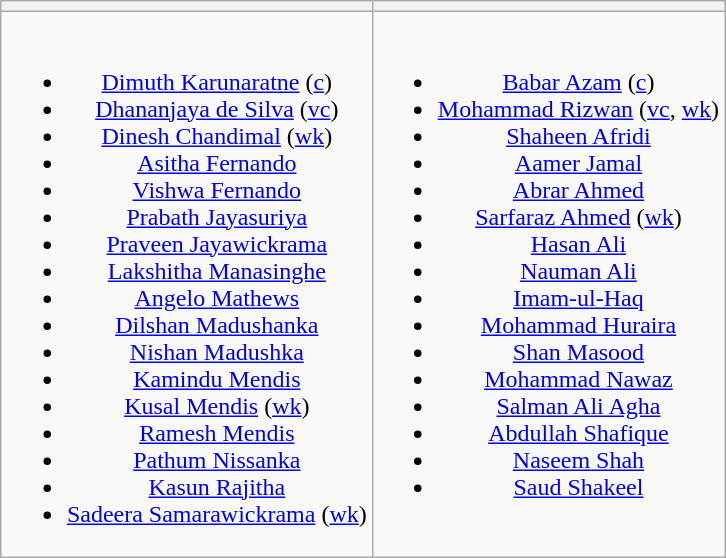<table class="wikitable" style="text-align:center; margin:auto">
<tr>
<th></th>
<th></th>
</tr>
<tr style="vertical-align:top">
<td><br><ul><li><a href='#'>Dimuth Karunaratne</a> (<a href='#'>c</a>)</li><li><a href='#'>Dhananjaya de Silva</a> (<a href='#'>vc</a>)</li><li><a href='#'>Dinesh Chandimal</a> (<a href='#'>wk</a>)</li><li><a href='#'>Asitha Fernando</a></li><li><a href='#'>Vishwa Fernando</a></li><li><a href='#'>Prabath Jayasuriya</a></li><li><a href='#'>Praveen Jayawickrama</a></li><li><a href='#'>Lakshitha Manasinghe</a></li><li><a href='#'>Angelo Mathews</a></li><li><a href='#'>Dilshan Madushanka</a></li><li><a href='#'>Nishan Madushka</a></li><li><a href='#'>Kamindu Mendis</a></li><li><a href='#'>Kusal Mendis</a> (<a href='#'>wk</a>)</li><li><a href='#'>Ramesh Mendis</a></li><li><a href='#'>Pathum Nissanka</a></li><li><a href='#'>Kasun Rajitha</a></li><li><a href='#'>Sadeera Samarawickrama</a> (<a href='#'>wk</a>)</li></ul></td>
<td><br><ul><li><a href='#'>Babar Azam</a> (<a href='#'>c</a>)</li><li><a href='#'>Mohammad Rizwan</a> (<a href='#'>vc</a>, <a href='#'>wk</a>)</li><li><a href='#'>Shaheen Afridi</a></li><li><a href='#'>Aamer Jamal</a></li><li><a href='#'>Abrar Ahmed</a></li><li><a href='#'>Sarfaraz Ahmed</a> (<a href='#'>wk</a>)</li><li><a href='#'>Hasan Ali</a></li><li><a href='#'>Nauman Ali</a></li><li><a href='#'>Imam-ul-Haq</a></li><li><a href='#'>Mohammad Huraira</a></li><li><a href='#'>Shan Masood</a></li><li><a href='#'>Mohammad Nawaz</a></li><li><a href='#'>Salman Ali Agha</a></li><li><a href='#'>Abdullah Shafique</a></li><li><a href='#'>Naseem Shah</a></li><li><a href='#'>Saud Shakeel</a></li></ul></td>
</tr>
</table>
